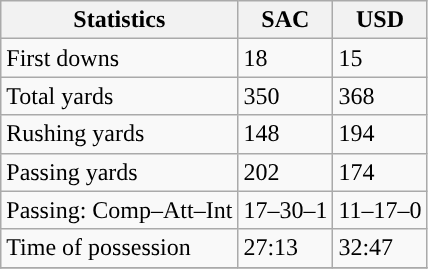<table class="wikitable" style="float: left;">
<tr>
<th>Statistics</th>
<th>SAC</th>
<th>USD</th>
</tr>
<tr>
<td>First downs</td>
<td>18</td>
<td>15</td>
</tr>
<tr>
<td>Total yards</td>
<td>350</td>
<td>368</td>
</tr>
<tr>
<td>Rushing yards</td>
<td>148</td>
<td>194</td>
</tr>
<tr>
<td>Passing yards</td>
<td>202</td>
<td>174</td>
</tr>
<tr>
<td>Passing: Comp–Att–Int</td>
<td>17–30–1</td>
<td>11–17–0</td>
</tr>
<tr>
<td>Time of possession</td>
<td>27:13</td>
<td>32:47</td>
</tr>
<tr>
</tr>
</table>
